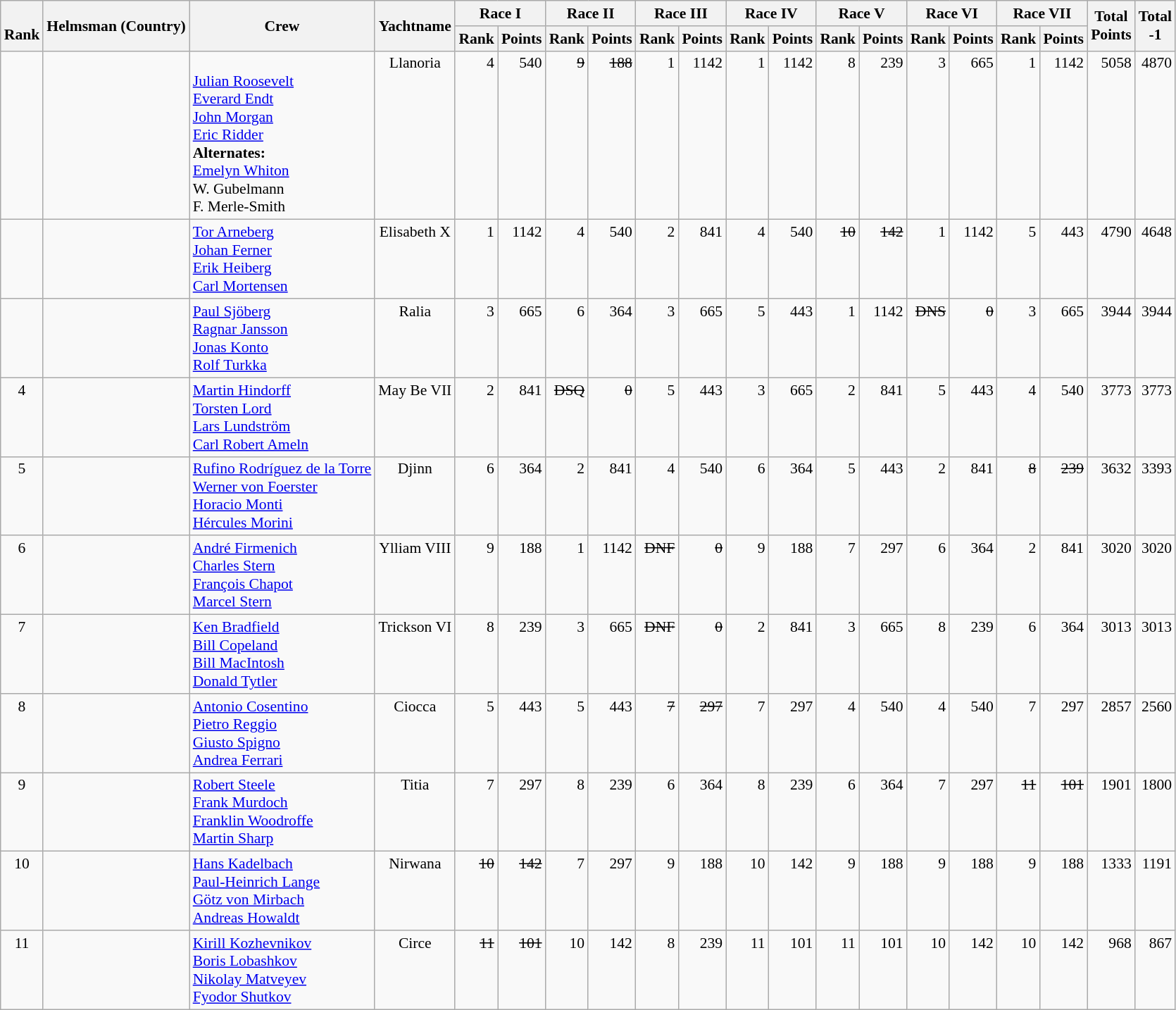<table class="wikitable" style="text-align:right; font-size:90%">
<tr>
<th rowspan="2"><br>Rank</th>
<th rowspan="2">Helmsman (Country)</th>
<th rowspan="2">Crew</th>
<th rowspan="2">Yachtname</th>
<th colspan="2">Race I</th>
<th colspan="2">Race II</th>
<th colspan="2">Race III</th>
<th colspan="2">Race IV</th>
<th colspan="2">Race V</th>
<th colspan="2">Race VI</th>
<th colspan="2">Race VII</th>
<th rowspan="2">Total <br>Points <br> </th>
<th rowspan="2">Total<br>-1<br> </th>
</tr>
<tr>
<th>Rank</th>
<th>Points</th>
<th>Rank</th>
<th>Points</th>
<th>Rank</th>
<th>Points</th>
<th>Rank</th>
<th>Points</th>
<th>Rank</th>
<th>Points</th>
<th>Rank</th>
<th>Points</th>
<th>Rank</th>
<th>Points</th>
</tr>
<tr style="vertical-align:top;">
<td align=center></td>
<td align=left></td>
<td align=left><br><a href='#'>Julian Roosevelt</a>  <br> 
<a href='#'>Everard Endt</a>  <br> 
<a href='#'>John Morgan</a>  <br> 
<a href='#'>Eric Ridder</a>  <br> 
<strong>Alternates:</strong> <br>
<a href='#'>Emelyn Whiton</a>  <br>
W. Gubelmann  <br> 
F. Merle-Smith  <br></td>
<td align=center>Llanoria</td>
<td>4</td>
<td>540</td>
<td><s>9</s></td>
<td><s>188</s></td>
<td>1</td>
<td>1142</td>
<td>1</td>
<td>1142</td>
<td>8</td>
<td>239</td>
<td>3</td>
<td>665</td>
<td>1</td>
<td>1142</td>
<td>5058</td>
<td>4870</td>
</tr>
<tr style=vertical-align:top;>
<td align=center></td>
<td align=left></td>
<td align=left><a href='#'>Tor Arneberg</a>  <br> <a href='#'>Johan Ferner</a>  <br> <a href='#'>Erik Heiberg</a>  <br> <a href='#'>Carl Mortensen</a> </td>
<td align=center>Elisabeth X</td>
<td>1</td>
<td>1142</td>
<td>4</td>
<td>540</td>
<td>2</td>
<td>841</td>
<td>4</td>
<td>540</td>
<td><s>10</s></td>
<td><s>142</s></td>
<td>1</td>
<td>1142</td>
<td>5</td>
<td>443</td>
<td>4790</td>
<td>4648</td>
</tr>
<tr style=vertical-align:top;>
<td align=center></td>
<td align=left></td>
<td align=left><a href='#'>Paul Sjöberg</a>  <br> <a href='#'>Ragnar Jansson</a>  <br> <a href='#'>Jonas Konto</a>  <br> <a href='#'>Rolf Turkka</a> </td>
<td align=center>Ralia </td>
<td>3</td>
<td>665</td>
<td>6</td>
<td>364</td>
<td>3</td>
<td>665</td>
<td>5</td>
<td>443</td>
<td>1</td>
<td>1142</td>
<td><s>DNS</s></td>
<td><s>0</s></td>
<td>3</td>
<td>665</td>
<td>3944</td>
<td>3944</td>
</tr>
<tr style=vertical-align:top;>
<td align=center>4</td>
<td align=left></td>
<td align=left><a href='#'>Martin Hindorff</a>  <br> <a href='#'>Torsten Lord</a>  <br> <a href='#'>Lars Lundström</a>  <br> <a href='#'>Carl Robert Ameln</a> </td>
<td align=center>May Be VII</td>
<td>2</td>
<td>841</td>
<td><s>DSQ</s></td>
<td><s>0</s></td>
<td>5</td>
<td>443</td>
<td>3</td>
<td>665</td>
<td>2</td>
<td>841</td>
<td>5</td>
<td>443</td>
<td>4</td>
<td>540</td>
<td>3773</td>
<td>3773</td>
</tr>
<tr style=vertical-align:top;>
<td align=center>5</td>
<td align=left></td>
<td align=left><a href='#'>Rufino Rodríguez de la Torre</a>  <br> <a href='#'>Werner von Foerster</a>  <br> <a href='#'>Horacio Monti</a>  <br> <a href='#'>Hércules Morini</a> </td>
<td align=center>Djinn</td>
<td>6</td>
<td>364</td>
<td>2</td>
<td>841</td>
<td>4</td>
<td>540</td>
<td>6</td>
<td>364</td>
<td>5</td>
<td>443</td>
<td>2</td>
<td>841</td>
<td><s>8</s></td>
<td><s>239</s></td>
<td>3632</td>
<td>3393</td>
</tr>
<tr style=vertical-align:top;>
<td align=center>6</td>
<td align=left></td>
<td align=left><a href='#'>André Firmenich</a>  <br> <a href='#'>Charles Stern</a>  <br> <a href='#'>François Chapot</a>  <br> <a href='#'>Marcel Stern</a> </td>
<td align=center>Ylliam VIII</td>
<td>9</td>
<td>188</td>
<td>1</td>
<td>1142</td>
<td><s>DNF</s></td>
<td><s>0</s></td>
<td>9</td>
<td>188</td>
<td>7</td>
<td>297</td>
<td>6</td>
<td>364</td>
<td>2</td>
<td>841</td>
<td>3020</td>
<td>3020</td>
</tr>
<tr style=vertical-align:top;>
<td align=center>7</td>
<td align=left></td>
<td align=left><a href='#'>Ken Bradfield</a>  <br> <a href='#'>Bill Copeland</a>  <br> <a href='#'>Bill MacIntosh</a>  <br>  <a href='#'>Donald Tytler</a> </td>
<td align=center>Trickson VI</td>
<td>8</td>
<td>239</td>
<td>3</td>
<td>665</td>
<td><s>DNF</s></td>
<td><s>0</s></td>
<td>2</td>
<td>841</td>
<td>3</td>
<td>665</td>
<td>8</td>
<td>239</td>
<td>6</td>
<td>364</td>
<td>3013</td>
<td>3013</td>
</tr>
<tr style=vertical-align:top;>
<td align=center>8</td>
<td align=left></td>
<td align=left><a href='#'>Antonio Cosentino</a>  <br> <a href='#'>Pietro Reggio</a>  <br> <a href='#'>Giusto Spigno</a>  <br> <a href='#'>Andrea Ferrari</a> </td>
<td align=center>Ciocca</td>
<td>5</td>
<td>443</td>
<td>5</td>
<td>443</td>
<td><s>7</s></td>
<td><s>297</s></td>
<td>7</td>
<td>297</td>
<td>4</td>
<td>540</td>
<td>4</td>
<td>540</td>
<td>7</td>
<td>297</td>
<td>2857</td>
<td>2560</td>
</tr>
<tr style=vertical-align:top;>
<td align=center>9</td>
<td align=left></td>
<td align=left><a href='#'>Robert Steele</a>  <br> <a href='#'>Frank Murdoch</a>  <br> <a href='#'>Franklin Woodroffe</a>  <br> <a href='#'>Martin Sharp</a> </td>
<td align=center>Titia</td>
<td>7</td>
<td>297</td>
<td>8</td>
<td>239</td>
<td>6</td>
<td>364</td>
<td>8</td>
<td>239</td>
<td>6</td>
<td>364</td>
<td>7</td>
<td>297</td>
<td><s>11</s></td>
<td><s>101</s></td>
<td>1901</td>
<td>1800</td>
</tr>
<tr style=vertical-align:top;>
<td align=center>10</td>
<td align=left></td>
<td align=left><a href='#'>Hans Kadelbach</a>  <br> <a href='#'>Paul-Heinrich Lange</a>  <br> <a href='#'>Götz von Mirbach</a>  <br> <a href='#'>Andreas Howaldt</a> </td>
<td align=center>Nirwana</td>
<td><s>10</s></td>
<td><s>142</s></td>
<td>7</td>
<td>297</td>
<td>9</td>
<td>188</td>
<td>10</td>
<td>142</td>
<td>9</td>
<td>188</td>
<td>9</td>
<td>188</td>
<td>9</td>
<td>188</td>
<td>1333</td>
<td>1191</td>
</tr>
<tr style=vertical-align:top;>
<td align=center>11</td>
<td align=left></td>
<td align=left><a href='#'>Kirill Kozhevnikov</a>  <br> <a href='#'>Boris Lobashkov</a>  <br> <a href='#'>Nikolay Matveyev</a>  <br> <a href='#'>Fyodor Shutkov</a> </td>
<td align=center>Circe</td>
<td><s>11</s></td>
<td><s>101</s></td>
<td>10</td>
<td>142</td>
<td>8</td>
<td>239</td>
<td>11</td>
<td>101</td>
<td>11</td>
<td>101</td>
<td>10</td>
<td>142</td>
<td>10</td>
<td>142</td>
<td>968</td>
<td>867</td>
</tr>
</table>
